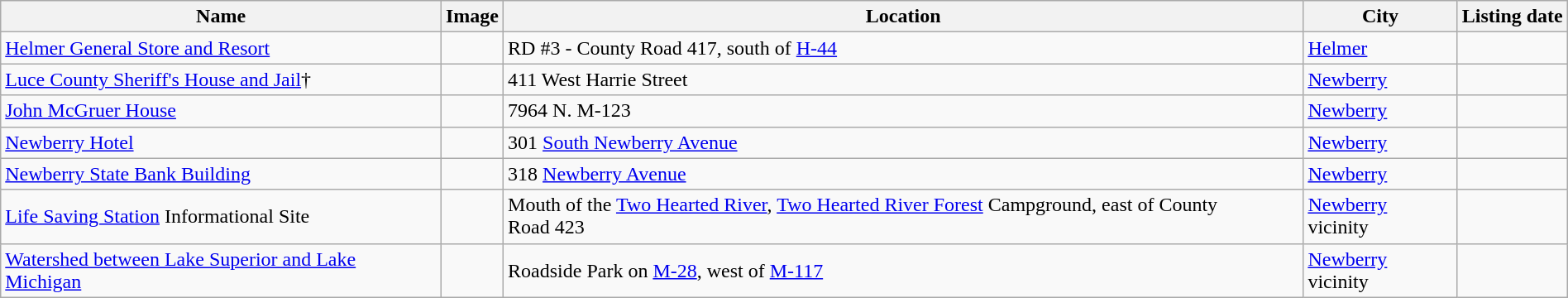<table class="wikitable sortable" style="width:100%">
<tr>
<th>Name</th>
<th>Image</th>
<th>Location</th>
<th>City</th>
<th>Listing date</th>
</tr>
<tr>
<td><a href='#'>Helmer General Store and Resort</a></td>
<td></td>
<td>RD #3 - County Road 417,  south of <a href='#'>H-44</a></td>
<td><a href='#'>Helmer</a></td>
<td></td>
</tr>
<tr>
<td><a href='#'>Luce County Sheriff's House and Jail</a>†</td>
<td></td>
<td>411 West Harrie Street</td>
<td><a href='#'>Newberry</a></td>
<td></td>
</tr>
<tr>
<td><a href='#'>John McGruer House</a></td>
<td></td>
<td>7964 N. M-123</td>
<td><a href='#'>Newberry</a></td>
<td></td>
</tr>
<tr>
<td><a href='#'>Newberry Hotel</a></td>
<td></td>
<td>301 <a href='#'>South Newberry Avenue</a></td>
<td><a href='#'>Newberry</a></td>
<td></td>
</tr>
<tr>
<td><a href='#'>Newberry State Bank Building</a></td>
<td></td>
<td>318 <a href='#'>Newberry Avenue</a></td>
<td><a href='#'>Newberry</a></td>
<td></td>
</tr>
<tr>
<td><a href='#'>Life Saving Station</a> Informational Site</td>
<td></td>
<td>Mouth of the <a href='#'>Two Hearted River</a>, <a href='#'>Two Hearted River Forest</a> Campground, east of County Road 423</td>
<td><a href='#'>Newberry</a> vicinity</td>
<td></td>
</tr>
<tr>
<td><a href='#'>Watershed between Lake Superior and Lake Michigan</a></td>
<td></td>
<td>Roadside Park on <a href='#'>M-28</a>, west of <a href='#'>M-117</a></td>
<td><a href='#'>Newberry</a> vicinity</td>
<td></td>
</tr>
</table>
